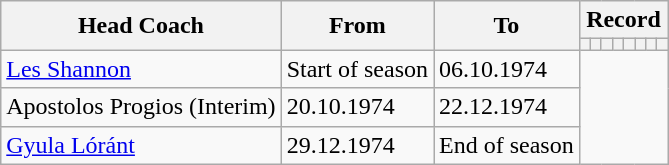<table class="wikitable" style="text-align: ">
<tr>
<th rowspan=2>Head Coach</th>
<th rowspan=2>From</th>
<th rowspan=2>To</th>
<th colspan=8>Record</th>
</tr>
<tr>
<th></th>
<th></th>
<th></th>
<th></th>
<th></th>
<th></th>
<th></th>
<th></th>
</tr>
<tr>
<td> <a href='#'>Les Shannon</a></td>
<td>Start of season</td>
<td>06.10.1974<br></td>
</tr>
<tr>
<td> Apostolos Progios (Interim)</td>
<td>20.10.1974</td>
<td>22.12.1974<br></td>
</tr>
<tr>
<td> <a href='#'>Gyula Lóránt</a></td>
<td>29.12.1974</td>
<td>End of season<br></td>
</tr>
</table>
